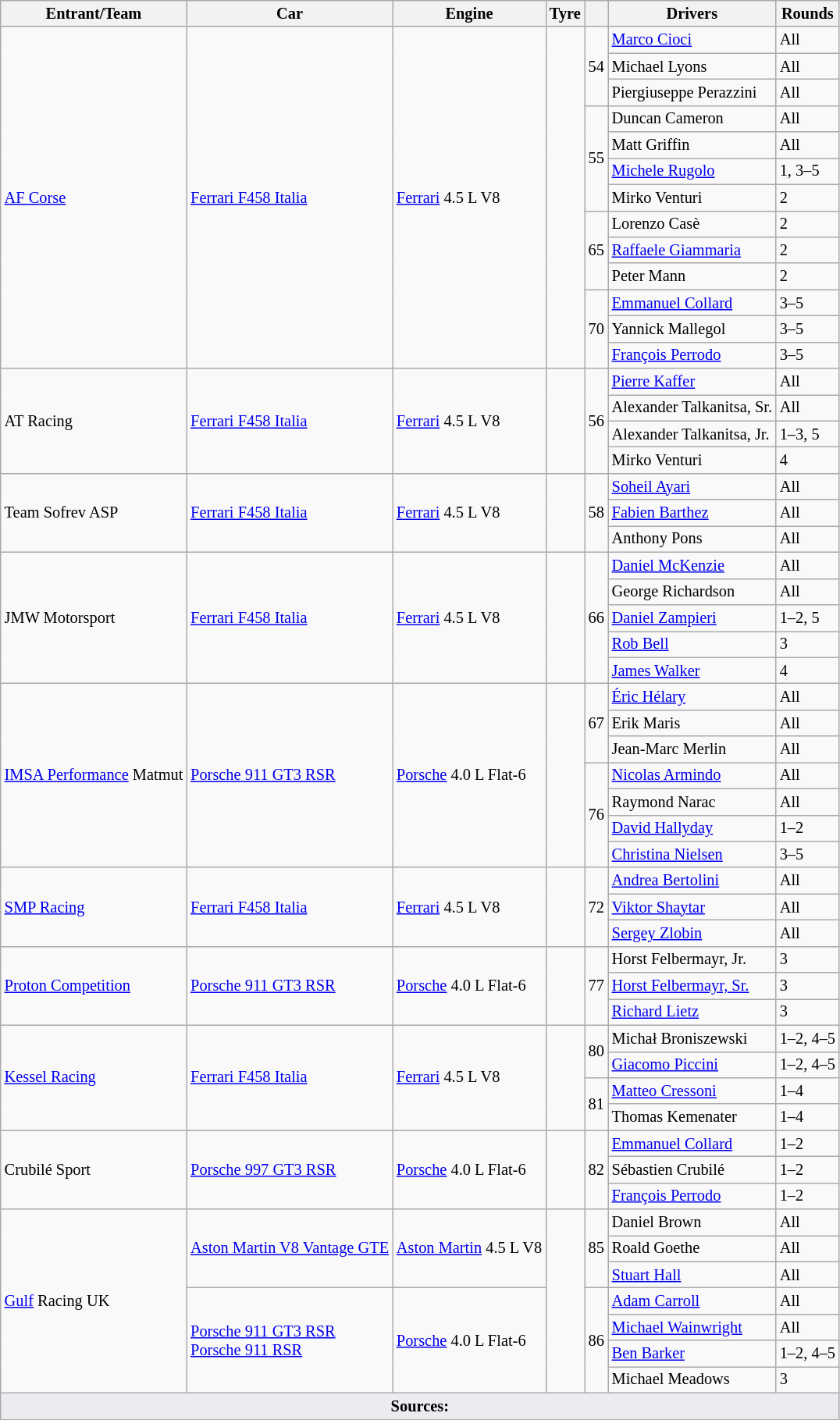<table class="wikitable" style="font-size: 85%">
<tr>
<th>Entrant/Team</th>
<th>Car</th>
<th>Engine</th>
<th>Tyre</th>
<th></th>
<th>Drivers</th>
<th>Rounds</th>
</tr>
<tr>
<td rowspan=13> <a href='#'>AF Corse</a></td>
<td rowspan=13><a href='#'>Ferrari F458 Italia</a></td>
<td rowspan=13><a href='#'>Ferrari</a> 4.5 L V8</td>
<td rowspan=13></td>
<td rowspan=3>54</td>
<td> <a href='#'>Marco Cioci</a></td>
<td>All</td>
</tr>
<tr>
<td> Michael Lyons</td>
<td>All</td>
</tr>
<tr>
<td> Piergiuseppe Perazzini</td>
<td>All</td>
</tr>
<tr>
<td rowspan=4>55</td>
<td> Duncan Cameron</td>
<td>All</td>
</tr>
<tr>
<td> Matt Griffin</td>
<td>All</td>
</tr>
<tr>
<td> <a href='#'>Michele Rugolo</a></td>
<td>1, 3–5</td>
</tr>
<tr>
<td> Mirko Venturi</td>
<td>2</td>
</tr>
<tr>
<td rowspan=3>65</td>
<td> Lorenzo Casè</td>
<td>2</td>
</tr>
<tr>
<td> <a href='#'>Raffaele Giammaria</a></td>
<td>2</td>
</tr>
<tr>
<td> Peter Mann</td>
<td>2</td>
</tr>
<tr>
<td rowspan=3>70</td>
<td> <a href='#'>Emmanuel Collard</a></td>
<td>3–5</td>
</tr>
<tr>
<td> Yannick Mallegol</td>
<td>3–5</td>
</tr>
<tr>
<td> <a href='#'>François Perrodo</a></td>
<td>3–5</td>
</tr>
<tr>
<td rowspan=4> AT Racing</td>
<td rowspan=4><a href='#'>Ferrari F458 Italia</a></td>
<td rowspan=4><a href='#'>Ferrari</a> 4.5 L V8</td>
<td rowspan=4></td>
<td rowspan=4>56</td>
<td> <a href='#'>Pierre Kaffer</a></td>
<td>All</td>
</tr>
<tr>
<td> Alexander Talkanitsa, Sr.</td>
<td>All</td>
</tr>
<tr>
<td> Alexander Talkanitsa, Jr.</td>
<td>1–3, 5</td>
</tr>
<tr>
<td> Mirko Venturi</td>
<td>4</td>
</tr>
<tr>
<td rowspan=3> Team Sofrev ASP</td>
<td rowspan=3><a href='#'>Ferrari F458 Italia</a></td>
<td rowspan=3><a href='#'>Ferrari</a> 4.5 L V8</td>
<td rowspan=3></td>
<td rowspan=3>58</td>
<td> <a href='#'>Soheil Ayari</a></td>
<td>All</td>
</tr>
<tr>
<td> <a href='#'>Fabien Barthez</a></td>
<td>All</td>
</tr>
<tr>
<td> Anthony Pons</td>
<td>All</td>
</tr>
<tr>
<td rowspan=5> JMW Motorsport</td>
<td rowspan=5><a href='#'>Ferrari F458 Italia</a></td>
<td rowspan=5><a href='#'>Ferrari</a> 4.5 L V8</td>
<td rowspan=5></td>
<td rowspan=5>66</td>
<td> <a href='#'>Daniel McKenzie</a></td>
<td>All</td>
</tr>
<tr>
<td> George Richardson</td>
<td>All</td>
</tr>
<tr>
<td> <a href='#'>Daniel Zampieri</a></td>
<td>1–2, 5</td>
</tr>
<tr>
<td> <a href='#'>Rob Bell</a></td>
<td>3</td>
</tr>
<tr>
<td> <a href='#'>James Walker</a></td>
<td>4</td>
</tr>
<tr>
<td rowspan=7> <a href='#'>IMSA Performance</a> Matmut</td>
<td rowspan=7><a href='#'>Porsche 911 GT3 RSR</a></td>
<td rowspan=7><a href='#'>Porsche</a> 4.0 L Flat-6</td>
<td rowspan=7></td>
<td rowspan=3>67</td>
<td> <a href='#'>Éric Hélary</a></td>
<td>All</td>
</tr>
<tr>
<td> Erik Maris</td>
<td>All</td>
</tr>
<tr>
<td> Jean-Marc Merlin</td>
<td>All</td>
</tr>
<tr>
<td rowspan=4>76</td>
<td> <a href='#'>Nicolas Armindo</a></td>
<td>All</td>
</tr>
<tr>
<td> Raymond Narac</td>
<td>All</td>
</tr>
<tr>
<td> <a href='#'>David Hallyday</a></td>
<td>1–2</td>
</tr>
<tr>
<td> <a href='#'>Christina Nielsen</a></td>
<td>3–5</td>
</tr>
<tr>
<td rowspan=3> <a href='#'>SMP Racing</a></td>
<td rowspan=3><a href='#'>Ferrari F458 Italia</a></td>
<td rowspan=3><a href='#'>Ferrari</a> 4.5 L V8</td>
<td rowspan=3></td>
<td rowspan=3>72</td>
<td> <a href='#'>Andrea Bertolini</a></td>
<td>All</td>
</tr>
<tr>
<td> <a href='#'>Viktor Shaytar</a></td>
<td>All</td>
</tr>
<tr>
<td> <a href='#'>Sergey Zlobin</a></td>
<td>All</td>
</tr>
<tr>
<td rowspan=3> <a href='#'>Proton Competition</a></td>
<td rowspan=3><a href='#'>Porsche 911 GT3 RSR</a></td>
<td rowspan=3><a href='#'>Porsche</a> 4.0 L Flat-6</td>
<td rowspan=3></td>
<td rowspan=3>77</td>
<td> Horst Felbermayr, Jr.</td>
<td>3</td>
</tr>
<tr>
<td> <a href='#'>Horst Felbermayr, Sr.</a></td>
<td>3</td>
</tr>
<tr>
<td> <a href='#'>Richard Lietz</a></td>
<td>3</td>
</tr>
<tr>
<td rowspan=4> <a href='#'>Kessel Racing</a></td>
<td rowspan=4><a href='#'>Ferrari F458 Italia</a></td>
<td rowspan=4><a href='#'>Ferrari</a> 4.5 L V8</td>
<td rowspan=4></td>
<td rowspan=2>80</td>
<td> Michał Broniszewski</td>
<td>1–2, 4–5</td>
</tr>
<tr>
<td> <a href='#'>Giacomo Piccini</a></td>
<td>1–2, 4–5</td>
</tr>
<tr>
<td rowspan=2>81</td>
<td> <a href='#'>Matteo Cressoni</a></td>
<td>1–4</td>
</tr>
<tr>
<td> Thomas Kemenater</td>
<td>1–4</td>
</tr>
<tr>
<td rowspan=3> Crubilé Sport</td>
<td rowspan=3><a href='#'>Porsche 997 GT3 RSR</a></td>
<td rowspan=3><a href='#'>Porsche</a> 4.0 L Flat-6</td>
<td rowspan=3></td>
<td rowspan=3>82</td>
<td> <a href='#'>Emmanuel Collard</a></td>
<td>1–2</td>
</tr>
<tr>
<td> Sébastien Crubilé</td>
<td>1–2</td>
</tr>
<tr>
<td> <a href='#'>François Perrodo</a></td>
<td>1–2</td>
</tr>
<tr>
<td rowspan=7> <a href='#'>Gulf</a> Racing UK</td>
<td rowspan=3><a href='#'>Aston Martin V8 Vantage GTE</a></td>
<td rowspan=3><a href='#'>Aston Martin</a> 4.5 L V8</td>
<td rowspan=7></td>
<td rowspan=3>85</td>
<td> Daniel Brown</td>
<td>All</td>
</tr>
<tr>
<td> Roald Goethe</td>
<td>All</td>
</tr>
<tr>
<td> <a href='#'>Stuart Hall</a></td>
<td>All</td>
</tr>
<tr>
<td rowspan=4><a href='#'>Porsche 911 GT3 RSR</a><br><a href='#'>Porsche 911 RSR</a></td>
<td rowspan=4><a href='#'>Porsche</a> 4.0 L Flat-6</td>
<td rowspan=4>86</td>
<td> <a href='#'>Adam Carroll</a></td>
<td>All</td>
</tr>
<tr>
<td> <a href='#'>Michael Wainwright</a></td>
<td>All</td>
</tr>
<tr>
<td> <a href='#'>Ben Barker</a></td>
<td>1–2, 4–5</td>
</tr>
<tr>
<td> Michael Meadows</td>
<td>3</td>
</tr>
<tr class="sortbottom">
<td colspan="7" style="background-color:#EAECF0;text-align:center"><strong>Sources:</strong></td>
</tr>
</table>
